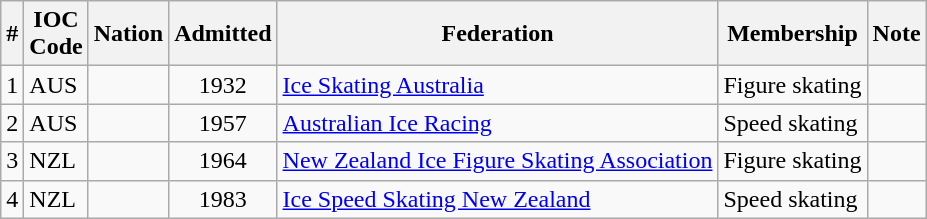<table class="wikitable sortable">
<tr>
<th>#</th>
<th>IOC <br> Code</th>
<th>Nation</th>
<th>Admitted</th>
<th>Federation</th>
<th>Membership</th>
<th>Note</th>
</tr>
<tr>
<td>1</td>
<td>AUS</td>
<td></td>
<td style="text-align: center;">1932</td>
<td><a href='#'>Ice Skating Australia</a></td>
<td>Figure skating</td>
<td></td>
</tr>
<tr>
<td>2</td>
<td>AUS</td>
<td></td>
<td style="text-align: center;">1957</td>
<td><a href='#'>Australian Ice Racing</a></td>
<td>Speed skating</td>
<td></td>
</tr>
<tr>
<td>3</td>
<td>NZL</td>
<td></td>
<td style="text-align: center;">1964</td>
<td><a href='#'>New Zealand Ice Figure Skating Association</a></td>
<td>Figure skating</td>
<td></td>
</tr>
<tr>
<td>4</td>
<td>NZL</td>
<td></td>
<td style="text-align: center;">1983</td>
<td><a href='#'>Ice Speed Skating New Zealand</a></td>
<td>Speed skating</td>
<td></td>
</tr>
</table>
